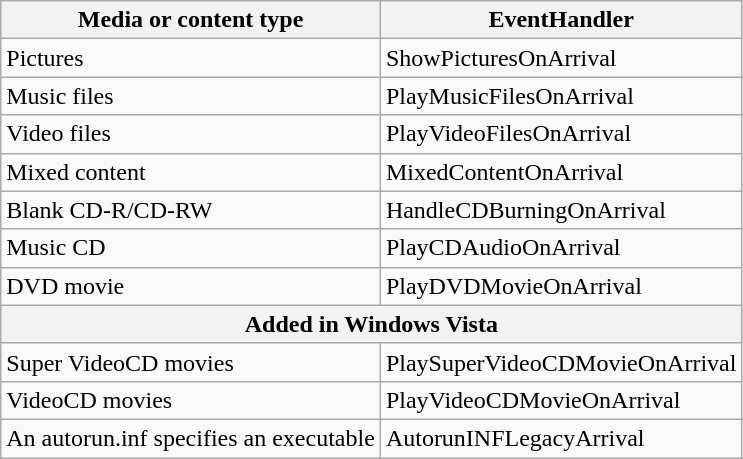<table class="wikitable">
<tr>
<th>Media or content type</th>
<th>EventHandler</th>
</tr>
<tr>
<td>Pictures</td>
<td>ShowPicturesOnArrival</td>
</tr>
<tr>
<td>Music files</td>
<td>PlayMusicFilesOnArrival</td>
</tr>
<tr>
<td>Video files</td>
<td>PlayVideoFilesOnArrival</td>
</tr>
<tr>
<td>Mixed content</td>
<td>MixedContentOnArrival</td>
</tr>
<tr>
<td>Blank CD-R/CD-RW</td>
<td>HandleCDBurningOnArrival</td>
</tr>
<tr>
<td>Music CD</td>
<td>PlayCDAudioOnArrival</td>
</tr>
<tr>
<td>DVD movie</td>
<td>PlayDVDMovieOnArrival</td>
</tr>
<tr>
<th colspan="2">Added in Windows Vista</th>
</tr>
<tr>
<td>Super VideoCD movies</td>
<td>PlaySuperVideoCDMovieOnArrival</td>
</tr>
<tr>
<td>VideoCD movies</td>
<td>PlayVideoCDMovieOnArrival</td>
</tr>
<tr>
<td>An autorun.inf specifies an executable</td>
<td>AutorunINFLegacyArrival</td>
</tr>
</table>
